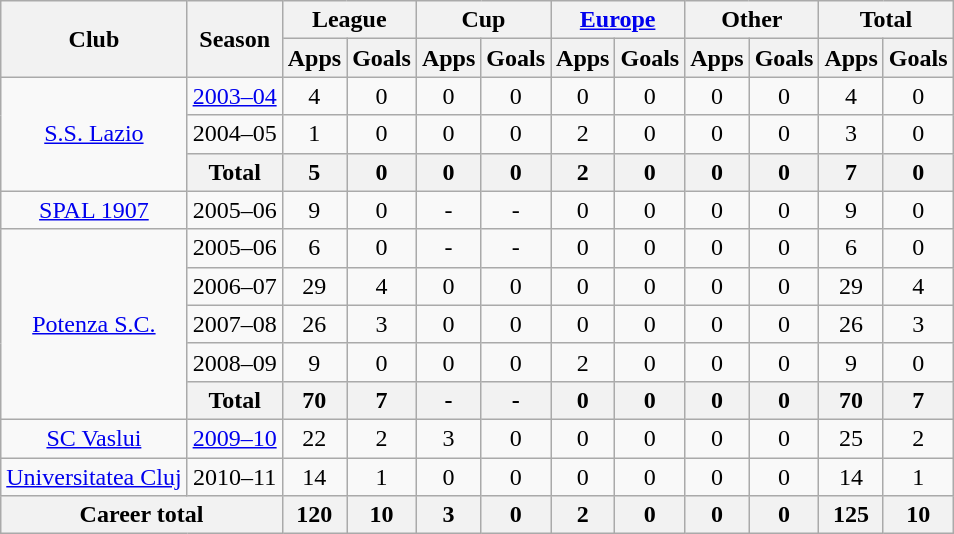<table class="wikitable" style="text-align: center;">
<tr>
<th rowspan="2">Club</th>
<th rowspan="2">Season</th>
<th colspan="2">League</th>
<th colspan="2">Cup</th>
<th colspan="2"><a href='#'>Europe</a></th>
<th colspan="2">Other</th>
<th colspan="2">Total</th>
</tr>
<tr>
<th>Apps</th>
<th>Goals</th>
<th>Apps</th>
<th>Goals</th>
<th>Apps</th>
<th>Goals</th>
<th>Apps</th>
<th>Goals</th>
<th>Apps</th>
<th>Goals</th>
</tr>
<tr>
<td rowspan="3"><a href='#'>S.S. Lazio</a></td>
<td><a href='#'>2003–04</a></td>
<td>4</td>
<td>0</td>
<td>0</td>
<td>0</td>
<td>0</td>
<td>0</td>
<td>0</td>
<td>0</td>
<td>4</td>
<td>0</td>
</tr>
<tr>
<td>2004–05</td>
<td>1</td>
<td>0</td>
<td>0</td>
<td>0</td>
<td>2</td>
<td>0</td>
<td>0</td>
<td>0</td>
<td>3</td>
<td>0</td>
</tr>
<tr>
<th>Total</th>
<th>5</th>
<th>0</th>
<th>0</th>
<th>0</th>
<th>2</th>
<th>0</th>
<th>0</th>
<th>0</th>
<th>7</th>
<th>0</th>
</tr>
<tr>
<td><a href='#'>SPAL 1907</a></td>
<td>2005–06</td>
<td>9</td>
<td>0</td>
<td>-</td>
<td>-</td>
<td>0</td>
<td>0</td>
<td>0</td>
<td>0</td>
<td>9</td>
<td>0</td>
</tr>
<tr>
<td rowspan="5"><a href='#'>Potenza S.C.</a></td>
<td>2005–06</td>
<td>6</td>
<td>0</td>
<td>-</td>
<td>-</td>
<td>0</td>
<td>0</td>
<td>0</td>
<td>0</td>
<td>6</td>
<td>0</td>
</tr>
<tr>
<td>2006–07</td>
<td>29</td>
<td>4</td>
<td>0</td>
<td>0</td>
<td>0</td>
<td>0</td>
<td>0</td>
<td>0</td>
<td>29</td>
<td>4</td>
</tr>
<tr>
<td>2007–08</td>
<td>26</td>
<td>3</td>
<td>0</td>
<td>0</td>
<td>0</td>
<td>0</td>
<td>0</td>
<td>0</td>
<td>26</td>
<td>3</td>
</tr>
<tr>
<td>2008–09</td>
<td>9</td>
<td>0</td>
<td>0</td>
<td>0</td>
<td>2</td>
<td>0</td>
<td>0</td>
<td>0</td>
<td>9</td>
<td>0</td>
</tr>
<tr>
<th>Total</th>
<th>70</th>
<th>7</th>
<th>-</th>
<th>-</th>
<th>0</th>
<th>0</th>
<th>0</th>
<th>0</th>
<th>70</th>
<th>7</th>
</tr>
<tr>
<td><a href='#'>SC Vaslui</a></td>
<td><a href='#'>2009–10</a></td>
<td>22</td>
<td>2</td>
<td>3</td>
<td>0</td>
<td>0</td>
<td>0</td>
<td>0</td>
<td>0</td>
<td>25</td>
<td>2</td>
</tr>
<tr>
<td><a href='#'>Universitatea Cluj</a></td>
<td>2010–11</td>
<td>14</td>
<td>1</td>
<td>0</td>
<td>0</td>
<td>0</td>
<td>0</td>
<td>0</td>
<td>0</td>
<td>14</td>
<td>1</td>
</tr>
<tr>
<th colspan="2">Career total</th>
<th>120</th>
<th>10</th>
<th>3</th>
<th>0</th>
<th>2</th>
<th>0</th>
<th>0</th>
<th>0</th>
<th>125</th>
<th>10</th>
</tr>
</table>
